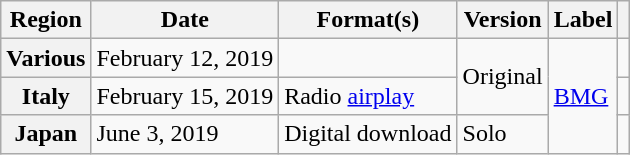<table class="wikitable plainrowheaders">
<tr>
<th scope="col">Region</th>
<th scope="col">Date</th>
<th scope="col">Format(s)</th>
<th scope="col">Version</th>
<th scope="col">Label</th>
<th scope="col"></th>
</tr>
<tr>
<th scope="row">Various</th>
<td>February 12, 2019</td>
<td></td>
<td rowspan="2">Original</td>
<td rowspan="3"><a href='#'>BMG</a></td>
<td align="center"></td>
</tr>
<tr>
<th scope="row">Italy</th>
<td>February 15, 2019</td>
<td>Radio <a href='#'>airplay</a></td>
<td align="center"></td>
</tr>
<tr>
<th scope="row">Japan</th>
<td>June 3, 2019</td>
<td>Digital download</td>
<td>Solo</td>
<td align="center"></td>
</tr>
</table>
